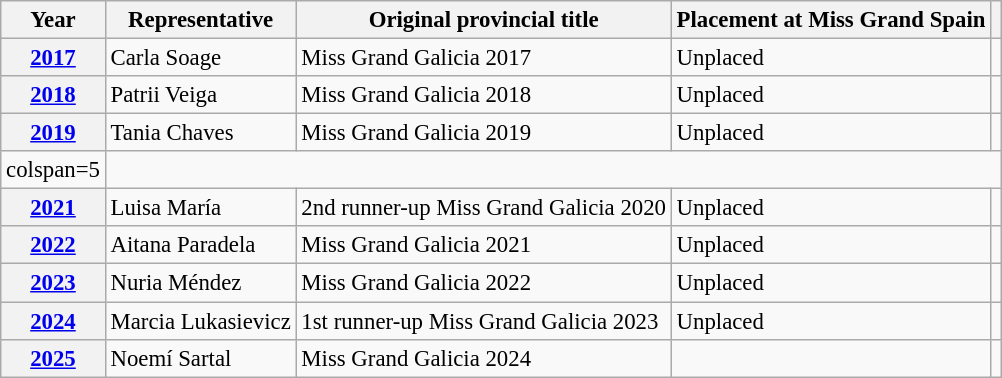<table class="wikitable defaultcenter col2left" style="font-size:95%;">
<tr>
<th>Year</th>
<th>Representative</th>
<th>Original provincial title</th>
<th>Placement at Miss Grand Spain</th>
<th></th>
</tr>
<tr>
<th><a href='#'>2017</a></th>
<td>Carla Soage</td>
<td>Miss Grand Galicia 2017</td>
<td>Unplaced</td>
<td></td>
</tr>
<tr>
<th><a href='#'>2018</a></th>
<td>Patrii Veiga</td>
<td>Miss Grand Galicia 2018</td>
<td>Unplaced</td>
<td></td>
</tr>
<tr>
<th><a href='#'>2019</a></th>
<td>Tania Chaves</td>
<td>Miss Grand Galicia 2019</td>
<td>Unplaced</td>
<td></td>
</tr>
<tr>
<td>colspan=5 </td>
</tr>
<tr>
<th><a href='#'>2021</a></th>
<td>Luisa María</td>
<td>2nd runner-up Miss Grand Galicia 2020</td>
<td>Unplaced</td>
<td></td>
</tr>
<tr>
<th><a href='#'>2022</a></th>
<td>Aitana Paradela</td>
<td>Miss Grand Galicia 2021</td>
<td>Unplaced</td>
<td></td>
</tr>
<tr>
<th><a href='#'>2023</a></th>
<td>Nuria Méndez</td>
<td>Miss Grand Galicia 2022</td>
<td>Unplaced</td>
<td></td>
</tr>
<tr>
<th><a href='#'>2024</a></th>
<td>Marcia Lukasievicz</td>
<td>1st runner-up Miss Grand Galicia 2023</td>
<td>Unplaced</td>
<td></td>
</tr>
<tr>
<th><a href='#'>2025</a></th>
<td>Noemí Sartal</td>
<td>Miss Grand Galicia 2024</td>
<td></td>
<td></td>
</tr>
</table>
